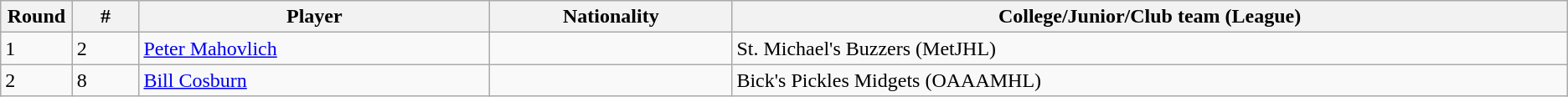<table class="wikitable">
<tr align="center">
<th bgcolor="#DDDDFF" width="4.0%">Round</th>
<th bgcolor="#DDDDFF" width="4.0%">#</th>
<th bgcolor="#DDDDFF" width="21.0%">Player</th>
<th bgcolor="#DDDDFF" width="14.5%">Nationality</th>
<th bgcolor="#DDDDFF" width="50.0%">College/Junior/Club team (League)</th>
</tr>
<tr>
<td>1</td>
<td>2</td>
<td><a href='#'>Peter Mahovlich</a></td>
<td></td>
<td>St. Michael's Buzzers (MetJHL)</td>
</tr>
<tr>
<td>2</td>
<td>8</td>
<td><a href='#'>Bill Cosburn</a></td>
<td></td>
<td>Bick's Pickles Midgets (OAAAMHL)</td>
</tr>
</table>
